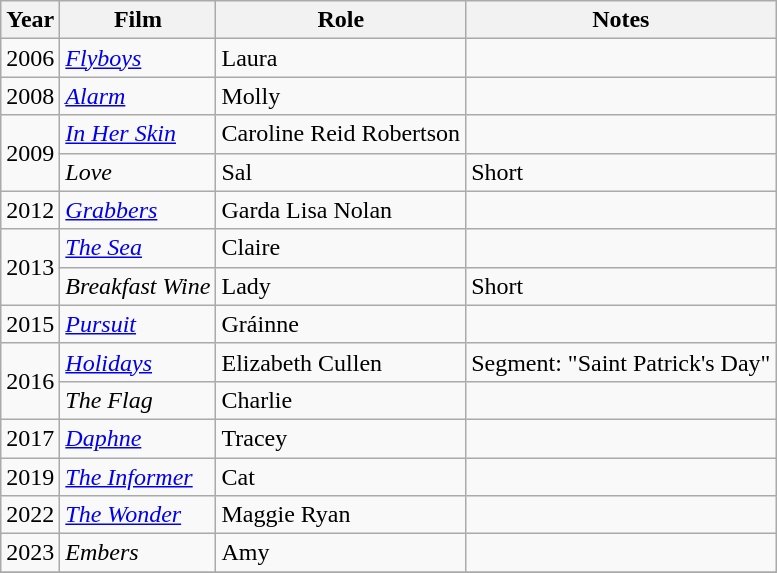<table class="wikitable">
<tr>
<th>Year</th>
<th>Film</th>
<th>Role</th>
<th>Notes</th>
</tr>
<tr>
<td>2006</td>
<td><a href='#'><em>Flyboys</em></a></td>
<td>Laura</td>
<td></td>
</tr>
<tr>
<td>2008</td>
<td><em><a href='#'>Alarm</a></em></td>
<td>Molly</td>
<td></td>
</tr>
<tr>
<td rowspan="2">2009</td>
<td><em><a href='#'>In Her Skin</a></em></td>
<td>Caroline Reid Robertson</td>
<td></td>
</tr>
<tr>
<td><em>Love</em></td>
<td>Sal</td>
<td>Short</td>
</tr>
<tr>
<td>2012</td>
<td><em><a href='#'>Grabbers</a></em></td>
<td>Garda Lisa Nolan</td>
<td></td>
</tr>
<tr>
<td rowspan="2">2013</td>
<td><em><a href='#'>The Sea</a></em></td>
<td>Claire</td>
<td></td>
</tr>
<tr>
<td><em>Breakfast Wine</em></td>
<td>Lady</td>
<td>Short</td>
</tr>
<tr>
<td>2015</td>
<td><a href='#'><em>Pursuit</em></a></td>
<td>Gráinne</td>
<td></td>
</tr>
<tr>
<td rowspan="2">2016</td>
<td><a href='#'><em>Holidays</em></a></td>
<td>Elizabeth Cullen</td>
<td>Segment: "Saint Patrick's Day"</td>
</tr>
<tr>
<td><em>The Flag</em></td>
<td>Charlie</td>
<td></td>
</tr>
<tr>
<td>2017</td>
<td><em><a href='#'>Daphne</a></em></td>
<td>Tracey</td>
<td></td>
</tr>
<tr>
<td>2019</td>
<td><em><a href='#'>The Informer</a></em></td>
<td>Cat</td>
<td></td>
</tr>
<tr>
<td>2022</td>
<td><em><a href='#'>The Wonder</a></em></td>
<td>Maggie Ryan</td>
<td></td>
</tr>
<tr>
<td>2023</td>
<td><em>Embers</em></td>
<td>Amy</td>
<td></td>
</tr>
<tr>
</tr>
</table>
